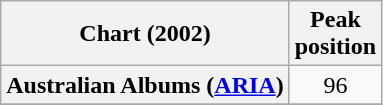<table class="wikitable sortable plainrowheaders" style="text-align:center">
<tr>
<th scope="col">Chart (2002)</th>
<th scope="col">Peak<br>position</th>
</tr>
<tr>
<th scope="row">Australian Albums (<a href='#'>ARIA</a>)</th>
<td>96</td>
</tr>
<tr>
</tr>
<tr>
</tr>
<tr>
</tr>
<tr>
</tr>
<tr>
</tr>
<tr>
</tr>
<tr>
</tr>
<tr>
</tr>
<tr>
</tr>
<tr>
</tr>
<tr>
</tr>
</table>
